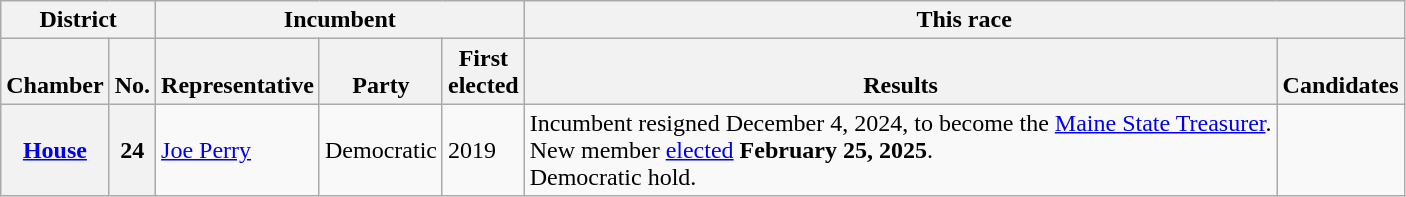<table class="wikitable sortable">
<tr valign=bottom>
<th colspan="2">District</th>
<th colspan="3">Incumbent</th>
<th colspan="2">This race</th>
</tr>
<tr valign=bottom>
<th>Chamber</th>
<th>No.</th>
<th>Representative</th>
<th>Party</th>
<th>First<br>elected</th>
<th>Results</th>
<th>Candidates</th>
</tr>
<tr>
<th><a href='#'>House</a></th>
<th>24</th>
<td><a href='#'>Joe Perry</a></td>
<td>Democratic</td>
<td>2019<br></td>
<td>Incumbent resigned December 4, 2024, to become the <a href='#'>Maine State Treasurer</a>.<br>New member <a href='#'>elected</a> <strong>February 25, 2025</strong>. <br>Democratic hold.</td>
<td nowrap></td>
</tr>
</table>
